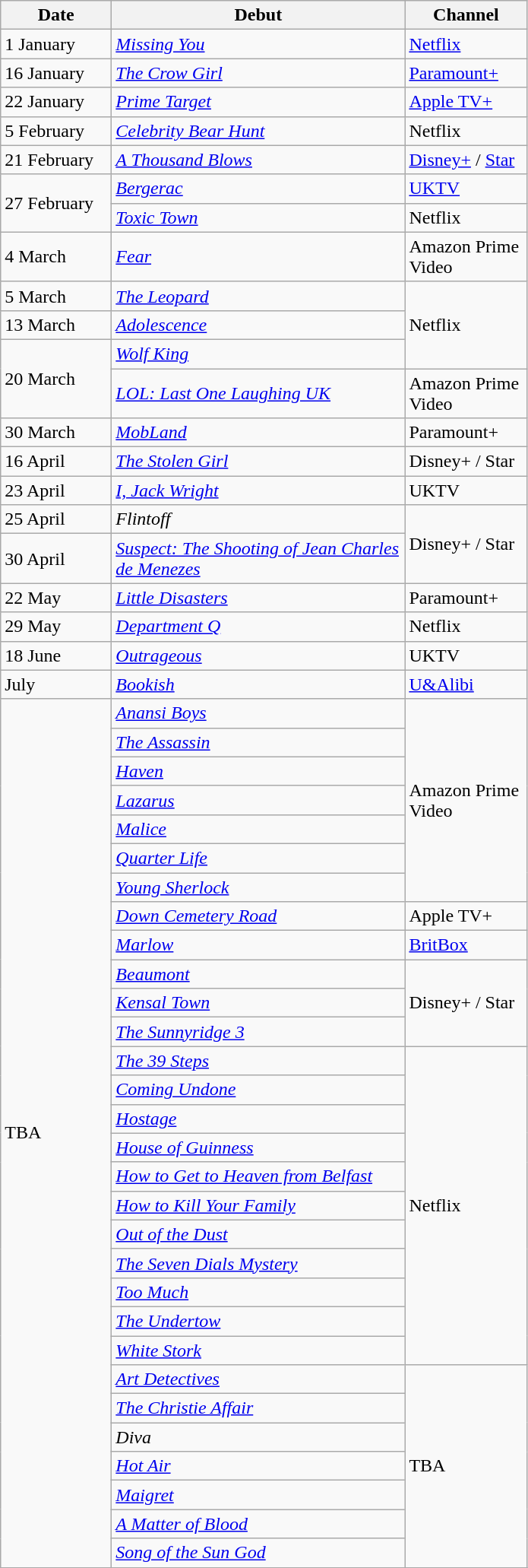<table class="wikitable">
<tr>
<th width=90>Date</th>
<th width=250>Debut</th>
<th width=100>Channel</th>
</tr>
<tr>
<td>1 January</td>
<td><em><a href='#'>Missing You</a></em></td>
<td><a href='#'>Netflix</a></td>
</tr>
<tr>
<td>16 January</td>
<td><em><a href='#'>The Crow Girl</a></em></td>
<td><a href='#'>Paramount+</a></td>
</tr>
<tr>
<td>22 January</td>
<td><em><a href='#'>Prime Target</a></em></td>
<td><a href='#'>Apple TV+</a></td>
</tr>
<tr>
<td>5 February</td>
<td><em><a href='#'>Celebrity Bear Hunt</a></em></td>
<td>Netflix</td>
</tr>
<tr>
<td>21 February</td>
<td><em><a href='#'>A Thousand Blows</a></em></td>
<td><a href='#'>Disney+</a> / <a href='#'>Star</a></td>
</tr>
<tr>
<td rowspan="2">27 February</td>
<td><em><a href='#'>Bergerac</a></em></td>
<td><a href='#'>UKTV</a></td>
</tr>
<tr>
<td><em><a href='#'>Toxic Town</a></em></td>
<td>Netflix</td>
</tr>
<tr>
<td>4 March</td>
<td><em><a href='#'>Fear</a></em></td>
<td>Amazon Prime Video</td>
</tr>
<tr>
<td>5 March</td>
<td><em><a href='#'>The Leopard</a></em></td>
<td rowspan="3">Netflix</td>
</tr>
<tr>
<td>13 March</td>
<td><em><a href='#'>Adolescence</a></em></td>
</tr>
<tr>
<td rowspan="2">20 March</td>
<td><em><a href='#'>Wolf King</a></em></td>
</tr>
<tr>
<td><em><a href='#'>LOL: Last One Laughing UK</a></em></td>
<td>Amazon Prime Video</td>
</tr>
<tr>
<td>30 March</td>
<td><em><a href='#'>MobLand</a></em></td>
<td>Paramount+</td>
</tr>
<tr>
<td>16 April</td>
<td><em><a href='#'>The Stolen Girl</a></em></td>
<td>Disney+ / Star</td>
</tr>
<tr>
<td>23 April</td>
<td><em><a href='#'>I, Jack Wright</a></em></td>
<td>UKTV</td>
</tr>
<tr>
<td>25 April</td>
<td><em>Flintoff</em></td>
<td rowspan="2">Disney+ / Star</td>
</tr>
<tr>
<td>30 April</td>
<td><em><a href='#'>Suspect: The Shooting of Jean Charles de Menezes</a></em></td>
</tr>
<tr>
<td>22 May</td>
<td><em><a href='#'>Little Disasters</a></em></td>
<td>Paramount+</td>
</tr>
<tr>
<td>29 May</td>
<td><em><a href='#'>Department Q</a></em></td>
<td>Netflix</td>
</tr>
<tr>
<td>18 June</td>
<td><em><a href='#'>Outrageous</a></em></td>
<td>UKTV</td>
</tr>
<tr>
<td>July</td>
<td><em><a href='#'>Bookish</a></em></td>
<td><a href='#'>U&Alibi</a></td>
</tr>
<tr>
<td rowspan="36">TBA</td>
<td><em><a href='#'>Anansi Boys</a></em></td>
<td rowspan="7">Amazon Prime Video</td>
</tr>
<tr>
<td><em><a href='#'>The Assassin</a></em></td>
</tr>
<tr>
<td><em><a href='#'>Haven</a></em></td>
</tr>
<tr>
<td><em><a href='#'>Lazarus</a></em></td>
</tr>
<tr>
<td><em><a href='#'>Malice</a></em></td>
</tr>
<tr>
<td><em><a href='#'>Quarter Life</a></em></td>
</tr>
<tr>
<td><em><a href='#'>Young Sherlock</a></em></td>
</tr>
<tr>
<td><em><a href='#'>Down Cemetery Road</a></em></td>
<td>Apple TV+</td>
</tr>
<tr>
<td><em><a href='#'>Marlow</a></em></td>
<td><a href='#'>BritBox</a></td>
</tr>
<tr>
<td><em><a href='#'>Beaumont</a></em></td>
<td rowspan="3">Disney+ / Star</td>
</tr>
<tr>
<td><em><a href='#'>Kensal Town</a></em></td>
</tr>
<tr>
<td><em><a href='#'>The Sunnyridge 3</a></em></td>
</tr>
<tr>
<td><em><a href='#'>The 39 Steps</a></em></td>
<td rowspan="11">Netflix</td>
</tr>
<tr>
<td><em><a href='#'>Coming Undone</a></em></td>
</tr>
<tr>
<td><em><a href='#'>Hostage</a></em></td>
</tr>
<tr>
<td><em><a href='#'>House of Guinness</a></em></td>
</tr>
<tr>
<td><em><a href='#'>How to Get to Heaven from Belfast</a></em></td>
</tr>
<tr>
<td><em><a href='#'>How to Kill Your Family</a></em></td>
</tr>
<tr>
<td><em><a href='#'>Out of the Dust</a></em></td>
</tr>
<tr>
<td><em><a href='#'>The Seven Dials Mystery</a></em></td>
</tr>
<tr>
<td><em><a href='#'>Too Much</a></em></td>
</tr>
<tr>
<td><em><a href='#'>The Undertow</a></em></td>
</tr>
<tr>
<td><em><a href='#'>White Stork</a></em></td>
</tr>
<tr>
<td><em><a href='#'>Art Detectives</a></em></td>
<td rowspan="7">TBA</td>
</tr>
<tr>
<td><em><a href='#'>The Christie Affair</a></em></td>
</tr>
<tr>
<td><em>Diva</em></td>
</tr>
<tr>
<td><em><a href='#'>Hot Air</a></em></td>
</tr>
<tr>
<td><em><a href='#'>Maigret</a></em></td>
</tr>
<tr>
<td><em><a href='#'>A Matter of Blood</a></em></td>
</tr>
<tr>
<td><em><a href='#'>Song of the Sun God</a></em></td>
</tr>
<tr>
</tr>
</table>
